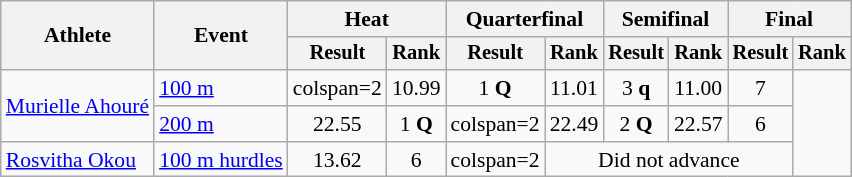<table class="wikitable" style="font-size:90%">
<tr>
<th rowspan="2">Athlete</th>
<th rowspan="2">Event</th>
<th colspan="2">Heat</th>
<th colspan="2">Quarterfinal</th>
<th colspan="2">Semifinal</th>
<th colspan="2">Final</th>
</tr>
<tr style="font-size:95%">
<th>Result</th>
<th>Rank</th>
<th>Result</th>
<th>Rank</th>
<th>Result</th>
<th>Rank</th>
<th>Result</th>
<th>Rank</th>
</tr>
<tr align=center>
<td align=left rowspan=2><a href='#'>Murielle Ahouré</a></td>
<td align=left><a href='#'>100 m</a></td>
<td>colspan=2 </td>
<td>10.99</td>
<td>1 <strong>Q</strong></td>
<td>11.01</td>
<td>3 <strong>q</strong></td>
<td>11.00</td>
<td>7</td>
</tr>
<tr align=center>
<td align=left><a href='#'>200 m</a></td>
<td>22.55</td>
<td>1 <strong>Q</strong></td>
<td>colspan=2 </td>
<td>22.49</td>
<td>2 <strong>Q</strong></td>
<td>22.57</td>
<td>6</td>
</tr>
<tr align=center>
<td align=left><a href='#'>Rosvitha Okou</a></td>
<td align=left><a href='#'>100 m hurdles</a></td>
<td>13.62</td>
<td>6</td>
<td>colspan=2 </td>
<td colspan=4>Did not advance</td>
</tr>
</table>
